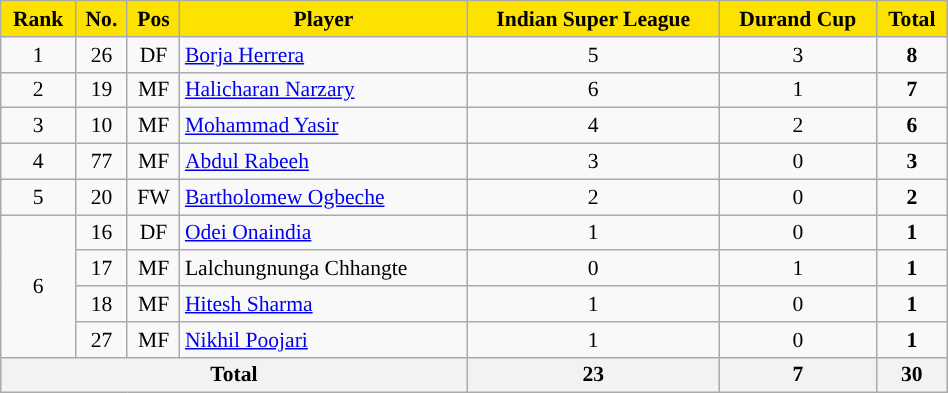<table class="wikitable" style="text-align: center; font-size:90%; width:50%;">
<tr>
<th style="background:#FDE100; color:#000000;">Rank</th>
<th style="background:#FDE100; color:#000000;">No.</th>
<th style="background:#FDE100; color:#000000;">Pos</th>
<th style="background:#FDE100; color:#000000;">Player</th>
<th style="background:#FDE100; color:#000000;">Indian Super League</th>
<th style="background:#FDE100; color:#000000;">Durand Cup</th>
<th style="background:#FDE100; color:#000000;">Total</th>
</tr>
<tr>
<td>1</td>
<td>26</td>
<td>DF</td>
<td align=left> <a href='#'>Borja Herrera</a></td>
<td>5</td>
<td>3</td>
<td><strong>8</strong></td>
</tr>
<tr>
<td>2</td>
<td>19</td>
<td>MF</td>
<td align=left> <a href='#'>Halicharan Narzary</a></td>
<td>6</td>
<td>1</td>
<td><strong>7</strong></td>
</tr>
<tr>
<td>3</td>
<td>10</td>
<td>MF</td>
<td align=left> <a href='#'>Mohammad Yasir</a></td>
<td>4</td>
<td>2</td>
<td><strong>6</strong></td>
</tr>
<tr>
<td>4</td>
<td>77</td>
<td>MF</td>
<td align=left> <a href='#'>Abdul Rabeeh</a></td>
<td>3</td>
<td>0</td>
<td><strong>3</strong></td>
</tr>
<tr>
<td>5</td>
<td>20</td>
<td>FW</td>
<td align=left> <a href='#'>Bartholomew Ogbeche</a></td>
<td>2</td>
<td>0</td>
<td><strong>2</strong></td>
</tr>
<tr>
<td rowspan="4">6</td>
<td>16</td>
<td>DF</td>
<td align=left> <a href='#'>Odei Onaindia</a></td>
<td>1</td>
<td>0</td>
<td><strong>1</strong></td>
</tr>
<tr>
<td>17</td>
<td>MF</td>
<td align=left> Lalchungnunga Chhangte</td>
<td>0</td>
<td>1</td>
<td><strong>1</strong></td>
</tr>
<tr>
<td>18</td>
<td>MF</td>
<td align=left> <a href='#'>Hitesh Sharma</a></td>
<td>1</td>
<td>0</td>
<td><strong>1</strong></td>
</tr>
<tr>
<td>27</td>
<td>MF</td>
<td align=left> <a href='#'>Nikhil Poojari</a></td>
<td>1</td>
<td>0</td>
<td><strong>1</strong></td>
</tr>
<tr>
<th colspan="4"><strong>Total</strong></th>
<th><strong>23</strong></th>
<th><strong>7</strong></th>
<th><strong>30</strong></th>
</tr>
</table>
